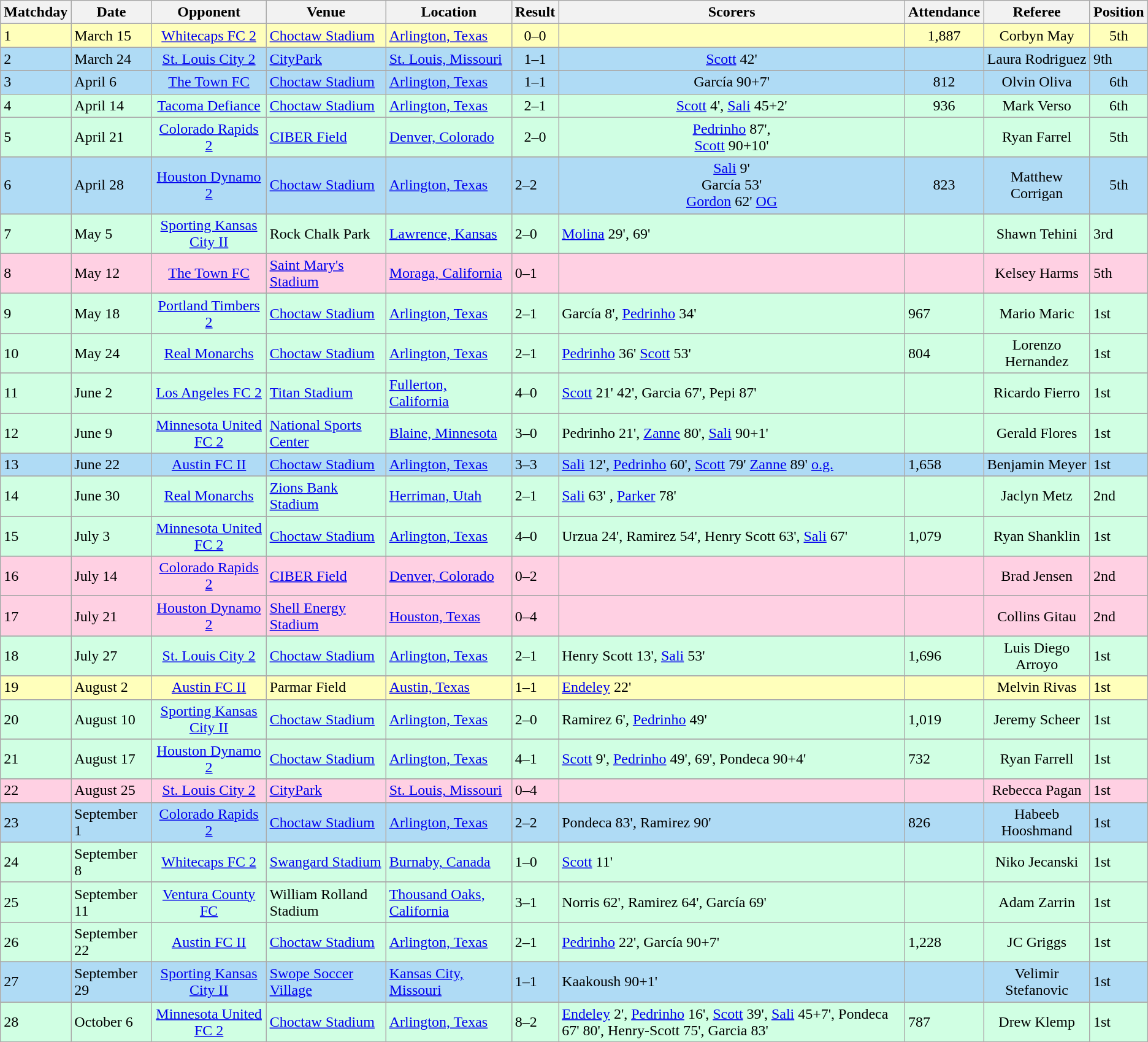<table class="wikitable">
<tr>
<th>Matchday</th>
<th>Date</th>
<th>Opponent</th>
<th>Venue</th>
<th>Location</th>
<th>Result</th>
<th>Scorers</th>
<th>Attendance</th>
<th>Referee</th>
<th>Position</th>
</tr>
<tr bgcolor = ffffbb>
<td>1</td>
<td>March 15</td>
<td align="center"><a href='#'>Whitecaps FC 2</a></td>
<td><a href='#'>Choctaw Stadium</a></td>
<td><a href='#'>Arlington, Texas</a></td>
<td align="center">0–0 </td>
<td></td>
<td align="center">1,887</td>
<td align="center">Corbyn May</td>
<td align="center">5th</td>
</tr>
<tr bgcolor = AFDBF5>
<td>2</td>
<td>March 24</td>
<td align="center"><a href='#'>St. Louis City 2</a></td>
<td><a href='#'>CityPark</a></td>
<td><a href='#'>St. Louis, Missouri</a></td>
<td align="center">1–1 </td>
<td align="center"><a href='#'>Scott</a> 42'</td>
<td></td>
<td align="center">Laura Rodriguez</td>
<td>9th</td>
</tr>
<tr>
</tr>
<tr bgcolor = AFDBF5>
<td>3</td>
<td>April 6</td>
<td align="center"><a href='#'>The Town FC</a></td>
<td><a href='#'>Choctaw Stadium</a></td>
<td><a href='#'>Arlington, Texas</a></td>
<td align="center">1–1 </td>
<td align="center">García 90+7'</td>
<td align="center">812</td>
<td align="center">Olvin Oliva</td>
<td align="center">6th</td>
</tr>
<tr bgcolor = d0ffe3>
<td>4</td>
<td>April 14</td>
<td align="center"><a href='#'>Tacoma Defiance</a></td>
<td><a href='#'>Choctaw Stadium</a></td>
<td><a href='#'>Arlington, Texas</a></td>
<td align="center">2–1</td>
<td align="center"><a href='#'>Scott</a> 4', <a href='#'>Sali</a> 45+2'</td>
<td align="center">936</td>
<td align="center">Mark Verso</td>
<td align="center">6th</td>
</tr>
<tr bgcolor = d0ffe3>
<td>5</td>
<td>April 21</td>
<td align="center"><a href='#'>Colorado Rapids 2</a></td>
<td><a href='#'>CIBER Field</a></td>
<td><a href='#'>Denver, Colorado</a></td>
<td align="center">2–0</td>
<td align="center"><a href='#'>Pedrinho</a> 87',<br><a href='#'>Scott</a> 90+10'</td>
<td align="center"></td>
<td align="center">Ryan Farrel</td>
<td align="center">5th</td>
</tr>
<tr>
</tr>
<tr bgcolor = AFDBF5>
<td>6</td>
<td>April 28</td>
<td align="center"><a href='#'>Houston Dynamo 2</a></td>
<td><a href='#'>Choctaw Stadium</a></td>
<td><a href='#'>Arlington, Texas</a></td>
<td>2–2 </td>
<td align="center"><a href='#'>Sali</a> 9'<br> García 53' <br> <a href='#'>Gordon</a> 62' <a href='#'>OG</a></td>
<td align="center">823</td>
<td align="center">Matthew Corrigan</td>
<td align="center">5th</td>
</tr>
<tr>
</tr>
<tr bgcolor = d0ffe3>
<td>7</td>
<td>May 5</td>
<td align="center"><a href='#'>Sporting Kansas City II</a></td>
<td>Rock Chalk Park</td>
<td><a href='#'>Lawrence, Kansas</a></td>
<td>2–0</td>
<td><a href='#'>Molina</a> 29', 69'</td>
<td></td>
<td align="center">Shawn Tehini</td>
<td>3rd</td>
</tr>
<tr>
</tr>
<tr bgcolor = ffd0e3>
<td>8</td>
<td>May 12</td>
<td align="center"><a href='#'>The Town FC</a></td>
<td><a href='#'>Saint Mary's Stadium</a></td>
<td><a href='#'>Moraga, California</a></td>
<td>0–1</td>
<td></td>
<td></td>
<td align="center">Kelsey Harms</td>
<td>5th</td>
</tr>
<tr>
</tr>
<tr bgcolor = d0ffe3>
<td>9</td>
<td>May 18</td>
<td align="center"><a href='#'>Portland Timbers 2</a></td>
<td><a href='#'>Choctaw Stadium</a></td>
<td><a href='#'>Arlington, Texas</a></td>
<td>2–1</td>
<td>García 8', <a href='#'>Pedrinho</a> 34'</td>
<td>967</td>
<td align="center">Mario Maric</td>
<td>1st</td>
</tr>
<tr>
</tr>
<tr bgcolor =d0ffe3>
<td>10</td>
<td>May 24</td>
<td align="center"><a href='#'>Real Monarchs</a></td>
<td><a href='#'>Choctaw Stadium</a></td>
<td><a href='#'>Arlington, Texas</a></td>
<td>2–1</td>
<td><a href='#'>Pedrinho</a> 36' <a href='#'>Scott</a> 53'</td>
<td>804</td>
<td align="center">Lorenzo Hernandez</td>
<td>1st</td>
</tr>
<tr>
</tr>
<tr bgcolor =d0ffe3>
<td>11</td>
<td>June 2</td>
<td align="center"><a href='#'>Los Angeles FC 2</a></td>
<td><a href='#'>Titan Stadium</a></td>
<td><a href='#'>Fullerton, California</a></td>
<td>4–0</td>
<td><a href='#'>Scott</a> 21' 42', Garcia 67', Pepi 87'</td>
<td></td>
<td align="center">Ricardo Fierro</td>
<td>1st</td>
</tr>
<tr>
</tr>
<tr bgcolor =d0ffe3>
<td>12</td>
<td>June 9</td>
<td align="center"><a href='#'>Minnesota United FC 2</a></td>
<td><a href='#'>National Sports Center</a></td>
<td><a href='#'>Blaine, Minnesota</a></td>
<td>3–0</td>
<td>Pedrinho 21', <a href='#'>Zanne</a> 80', <a href='#'>Sali</a> 90+1'</td>
<td></td>
<td align="center">Gerald Flores</td>
<td>1st</td>
</tr>
<tr>
</tr>
<tr bgcolor = AFDBF5>
<td>13</td>
<td>June 22</td>
<td align="center"><a href='#'>Austin FC II</a></td>
<td><a href='#'>Choctaw Stadium</a></td>
<td><a href='#'>Arlington, Texas</a></td>
<td>3–3 </td>
<td><a href='#'>Sali</a> 12', <a href='#'>Pedrinho</a> 60', <a href='#'>Scott</a> 79' <a href='#'>Zanne</a> 89' <a href='#'>o.g.</a></td>
<td>1,658</td>
<td align="center">Benjamin Meyer</td>
<td>1st</td>
</tr>
<tr>
</tr>
<tr bgcolor =d0ffe3>
<td>14</td>
<td>June 30</td>
<td align="center"><a href='#'>Real Monarchs</a></td>
<td><a href='#'>Zions Bank Stadium</a></td>
<td><a href='#'>Herriman, Utah</a></td>
<td>2–1</td>
<td><a href='#'>Sali</a> 63' , <a href='#'>Parker</a> 78'</td>
<td></td>
<td align="center">Jaclyn Metz</td>
<td>2nd</td>
</tr>
<tr>
</tr>
<tr bgcolor =d0ffe3>
<td>15</td>
<td>July 3</td>
<td align="center"><a href='#'>Minnesota United FC 2</a></td>
<td><a href='#'>Choctaw Stadium</a></td>
<td><a href='#'>Arlington, Texas</a></td>
<td>4–0</td>
<td>Urzua 24', Ramirez 54', Henry Scott 63', <a href='#'>Sali</a> 67'</td>
<td>1,079</td>
<td align="center">Ryan Shanklin</td>
<td>1st</td>
</tr>
<tr>
</tr>
<tr bgcolor = ffd0e3>
<td>16</td>
<td>July 14</td>
<td align="center"><a href='#'>Colorado Rapids 2</a></td>
<td><a href='#'>CIBER Field</a></td>
<td><a href='#'>Denver, Colorado</a></td>
<td>0–2</td>
<td></td>
<td></td>
<td align="center">Brad Jensen</td>
<td>2nd</td>
</tr>
<tr>
</tr>
<tr bgcolor = ffd0e3>
<td>17</td>
<td>July 21</td>
<td align="center"><a href='#'>Houston Dynamo 2</a></td>
<td><a href='#'>Shell Energy Stadium</a></td>
<td><a href='#'>Houston, Texas</a></td>
<td>0–4</td>
<td></td>
<td></td>
<td align="center">Collins Gitau</td>
<td>2nd</td>
</tr>
<tr>
</tr>
<tr bgcolor =d0ffe3>
<td>18</td>
<td>July 27</td>
<td align="center"><a href='#'>St. Louis City 2</a></td>
<td><a href='#'>Choctaw Stadium</a></td>
<td><a href='#'>Arlington, Texas</a></td>
<td>2–1</td>
<td>Henry Scott 13', <a href='#'>Sali</a> 53'</td>
<td>1,696</td>
<td align="center">Luis Diego Arroyo</td>
<td>1st</td>
</tr>
<tr>
</tr>
<tr bgcolor = ffffbb>
<td>19</td>
<td>August 2</td>
<td align="center"><a href='#'>Austin FC II</a></td>
<td>Parmar Field</td>
<td><a href='#'>Austin, Texas</a></td>
<td>1–1 </td>
<td><a href='#'>Endeley</a> 22'</td>
<td></td>
<td align="center">Melvin Rivas</td>
<td>1st</td>
</tr>
<tr>
</tr>
<tr bgcolor =d0ffe3>
<td>20</td>
<td>August 10</td>
<td align="center"><a href='#'>Sporting Kansas City II</a></td>
<td><a href='#'>Choctaw Stadium</a></td>
<td><a href='#'>Arlington, Texas</a></td>
<td>2–0</td>
<td>Ramirez 6', <a href='#'>Pedrinho</a> 49'</td>
<td>1,019</td>
<td align="center">Jeremy Scheer</td>
<td>1st</td>
</tr>
<tr>
</tr>
<tr bgcolor =d0ffe3>
<td>21</td>
<td>August 17</td>
<td align="center"><a href='#'>Houston Dynamo 2</a></td>
<td><a href='#'>Choctaw Stadium</a></td>
<td><a href='#'>Arlington, Texas</a></td>
<td>4–1</td>
<td><a href='#'>Scott</a> 9', <a href='#'>Pedrinho</a> 49', 69', Pondeca 90+4'</td>
<td>732</td>
<td align="center">Ryan Farrell</td>
<td>1st</td>
</tr>
<tr>
</tr>
<tr bgcolor = ffd0e3>
<td>22</td>
<td>August 25</td>
<td align="center"><a href='#'>St. Louis City 2</a></td>
<td><a href='#'>CityPark</a></td>
<td><a href='#'>St. Louis, Missouri</a></td>
<td>0–4</td>
<td></td>
<td></td>
<td align="center">Rebecca Pagan</td>
<td>1st</td>
</tr>
<tr>
</tr>
<tr bgcolor = AFDBF5>
<td>23</td>
<td>September 1</td>
<td align="center"><a href='#'>Colorado Rapids 2</a></td>
<td><a href='#'>Choctaw Stadium</a></td>
<td><a href='#'>Arlington, Texas</a></td>
<td>2–2 </td>
<td>Pondeca 83', Ramirez 90'</td>
<td>826</td>
<td align="center">Habeeb Hooshmand</td>
<td>1st</td>
</tr>
<tr>
</tr>
<tr bgcolor =d0ffe3>
<td>24</td>
<td>September 8</td>
<td align="center"><a href='#'>Whitecaps FC 2</a></td>
<td><a href='#'>Swangard Stadium</a></td>
<td><a href='#'>Burnaby, Canada</a></td>
<td>1–0</td>
<td><a href='#'>Scott</a> 11'</td>
<td></td>
<td align="center">Niko Jecanski</td>
<td>1st</td>
</tr>
<tr>
</tr>
<tr bgcolor =d0ffe3>
<td>25</td>
<td>September 11</td>
<td align="center"><a href='#'>Ventura County FC</a></td>
<td>William Rolland Stadium</td>
<td><a href='#'>Thousand Oaks, California</a></td>
<td>3–1</td>
<td>Norris 62', Ramirez 64', García 69'</td>
<td></td>
<td align="center">Adam Zarrin</td>
<td>1st</td>
</tr>
<tr>
</tr>
<tr bgcolor =d0ffe3>
<td>26</td>
<td>September 22</td>
<td align="center"><a href='#'>Austin FC II</a></td>
<td><a href='#'>Choctaw Stadium</a></td>
<td><a href='#'>Arlington, Texas</a></td>
<td>2–1</td>
<td><a href='#'>Pedrinho</a> 22', García 90+7'</td>
<td>1,228</td>
<td align="center">JC Griggs</td>
<td>1st</td>
</tr>
<tr>
</tr>
<tr bgcolor = AFDBF5>
<td>27</td>
<td>September 29</td>
<td align="center"><a href='#'>Sporting Kansas City II</a></td>
<td><a href='#'>Swope Soccer Village</a></td>
<td><a href='#'>Kansas City, Missouri</a></td>
<td>1–1 </td>
<td>Kaakoush 90+1'</td>
<td></td>
<td align="center">Velimir Stefanovic</td>
<td>1st</td>
</tr>
<tr>
</tr>
<tr bgcolor =d0ffe3>
<td>28</td>
<td>October 6</td>
<td align="center"><a href='#'>Minnesota United FC 2</a></td>
<td><a href='#'>Choctaw Stadium</a></td>
<td><a href='#'>Arlington, Texas</a></td>
<td>8–2</td>
<td><a href='#'> Endeley</a> 2', <a href='#'>Pedrinho</a> 16', <a href='#'>Scott</a> 39', <a href='#'>Sali</a> 45+7', Pondeca 67' 80', Henry-Scott 75', Garcia 83'</td>
<td>787</td>
<td align="center">Drew Klemp</td>
<td>1st</td>
</tr>
<tr>
</tr>
</table>
